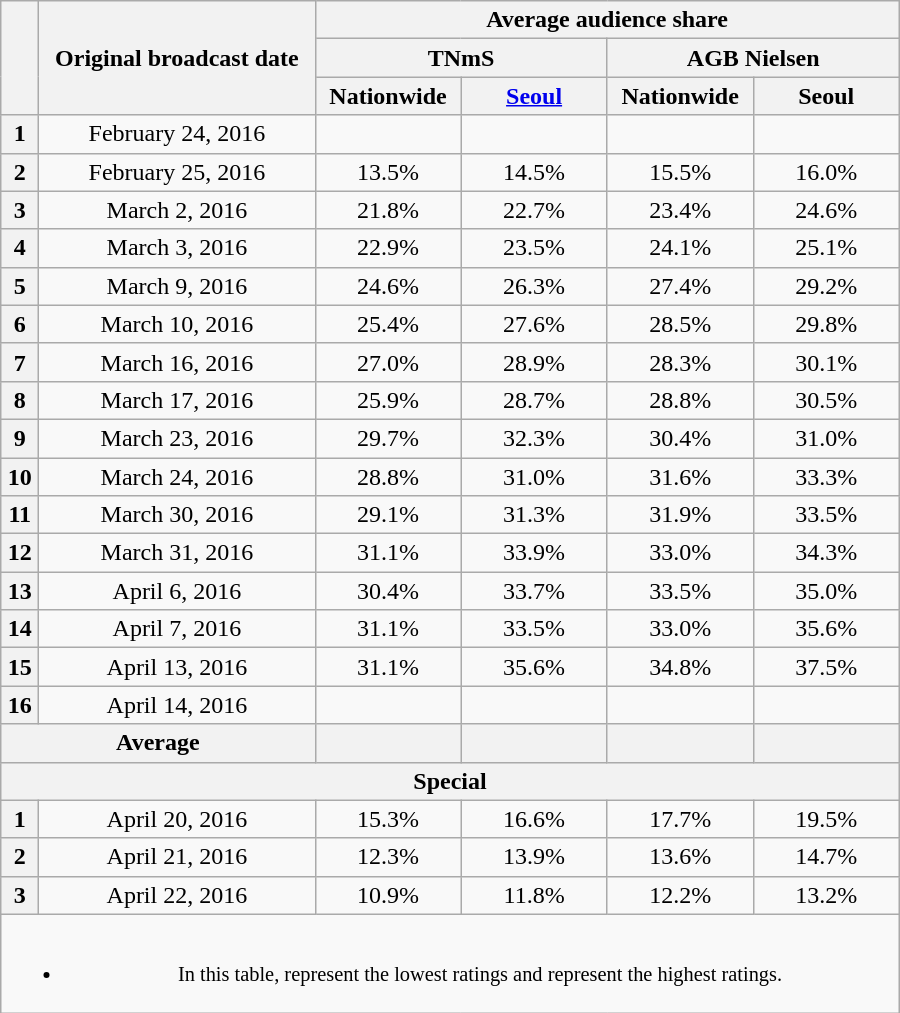<table class="wikitable" style="margin-left:auto; margin-right:auto; width:600px; text-align:center">
<tr>
<th scope="col" rowspan="3"></th>
<th scope="col" rowspan="3">Original broadcast date</th>
<th scope="col" colspan="4">Average audience share</th>
</tr>
<tr>
<th scope="col" colspan="2">TNmS</th>
<th scope="col" colspan="2">AGB Nielsen</th>
</tr>
<tr>
<th width="90">Nationwide</th>
<th width="90"><a href='#'>Seoul</a></th>
<th width="90">Nationwide</th>
<th width="90">Seoul</th>
</tr>
<tr>
<th scope="col">1</th>
<td>February 24, 2016</td>
<td> </td>
<td> </td>
<td> </td>
<td> </td>
</tr>
<tr>
<th scope="col">2</th>
<td>February 25, 2016</td>
<td>13.5% </td>
<td>14.5% </td>
<td>15.5% </td>
<td>16.0% </td>
</tr>
<tr>
<th scope="col">3</th>
<td>March 2, 2016</td>
<td>21.8% </td>
<td>22.7% </td>
<td>23.4% </td>
<td>24.6% </td>
</tr>
<tr>
<th scope="col">4</th>
<td>March 3, 2016</td>
<td>22.9% </td>
<td>23.5% </td>
<td>24.1% </td>
<td>25.1% </td>
</tr>
<tr>
<th scope="col">5</th>
<td>March 9, 2016</td>
<td>24.6% </td>
<td>26.3% </td>
<td>27.4% </td>
<td>29.2% </td>
</tr>
<tr>
<th scope="col">6</th>
<td>March 10, 2016</td>
<td>25.4% </td>
<td>27.6% </td>
<td>28.5% </td>
<td>29.8% </td>
</tr>
<tr>
<th scope="col">7</th>
<td>March 16, 2016</td>
<td>27.0% </td>
<td>28.9% </td>
<td>28.3% </td>
<td>30.1% </td>
</tr>
<tr>
<th scope="col">8</th>
<td>March 17, 2016</td>
<td>25.9% </td>
<td>28.7% </td>
<td>28.8% </td>
<td>30.5% </td>
</tr>
<tr>
<th scope="col">9</th>
<td>March 23, 2016</td>
<td>29.7% </td>
<td>32.3% </td>
<td>30.4% </td>
<td>31.0% </td>
</tr>
<tr>
<th scope="col">10</th>
<td>March 24, 2016</td>
<td>28.8% </td>
<td>31.0% </td>
<td>31.6% </td>
<td>33.3% </td>
</tr>
<tr>
<th scope="col">11</th>
<td>March 30, 2016</td>
<td>29.1% </td>
<td>31.3% </td>
<td>31.9% </td>
<td>33.5% </td>
</tr>
<tr>
<th scope="col">12</th>
<td>March 31, 2016</td>
<td>31.1% </td>
<td>33.9% </td>
<td>33.0% </td>
<td>34.3% </td>
</tr>
<tr>
<th scope="col">13</th>
<td>April 6, 2016</td>
<td>30.4% </td>
<td>33.7% </td>
<td>33.5% </td>
<td>35.0% </td>
</tr>
<tr>
<th scope="col">14</th>
<td>April 7, 2016</td>
<td>31.1% </td>
<td>33.5% </td>
<td>33.0% </td>
<td>35.6% </td>
</tr>
<tr>
<th scope="col">15</th>
<td>April 13, 2016</td>
<td>31.1% </td>
<td>35.6% </td>
<td>34.8% </td>
<td>37.5% </td>
</tr>
<tr>
<th scope="col">16</th>
<td>April 14, 2016</td>
<td> </td>
<td> </td>
<td> </td>
<td> </td>
</tr>
<tr>
<th colspan="2">Average</th>
<th></th>
<th></th>
<th></th>
<th></th>
</tr>
<tr>
<th colspan="6">Special</th>
</tr>
<tr>
<th scope="col">1</th>
<td>April 20, 2016</td>
<td>15.3% </td>
<td>16.6% </td>
<td>17.7% </td>
<td>19.5% </td>
</tr>
<tr>
<th scope="col">2</th>
<td>April 21, 2016</td>
<td>12.3% </td>
<td>13.9% </td>
<td>13.6% </td>
<td>14.7% </td>
</tr>
<tr>
<th scope="col">3</th>
<td>April 22, 2016</td>
<td>10.9% </td>
<td>11.8% </td>
<td>12.2% </td>
<td>13.2% </td>
</tr>
<tr>
<td colspan="6" style="font-size:85%"><br><ul><li>In this table,  represent the lowest ratings and  represent the highest ratings.</li></ul></td>
</tr>
</table>
